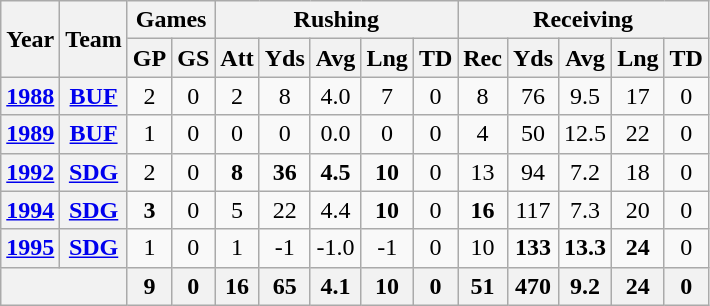<table class="wikitable" style="text-align:center;">
<tr>
<th rowspan="2">Year</th>
<th rowspan="2">Team</th>
<th colspan="2">Games</th>
<th colspan="5">Rushing</th>
<th colspan="5">Receiving</th>
</tr>
<tr>
<th>GP</th>
<th>GS</th>
<th>Att</th>
<th>Yds</th>
<th>Avg</th>
<th>Lng</th>
<th>TD</th>
<th>Rec</th>
<th>Yds</th>
<th>Avg</th>
<th>Lng</th>
<th>TD</th>
</tr>
<tr>
<th><a href='#'>1988</a></th>
<th><a href='#'>BUF</a></th>
<td>2</td>
<td>0</td>
<td>2</td>
<td>8</td>
<td>4.0</td>
<td>7</td>
<td>0</td>
<td>8</td>
<td>76</td>
<td>9.5</td>
<td>17</td>
<td>0</td>
</tr>
<tr>
<th><a href='#'>1989</a></th>
<th><a href='#'>BUF</a></th>
<td>1</td>
<td>0</td>
<td>0</td>
<td>0</td>
<td>0.0</td>
<td>0</td>
<td>0</td>
<td>4</td>
<td>50</td>
<td>12.5</td>
<td>22</td>
<td>0</td>
</tr>
<tr>
<th><a href='#'>1992</a></th>
<th><a href='#'>SDG</a></th>
<td>2</td>
<td>0</td>
<td><strong>8</strong></td>
<td><strong>36</strong></td>
<td><strong>4.5</strong></td>
<td><strong>10</strong></td>
<td>0</td>
<td>13</td>
<td>94</td>
<td>7.2</td>
<td>18</td>
<td>0</td>
</tr>
<tr>
<th><a href='#'>1994</a></th>
<th><a href='#'>SDG</a></th>
<td><strong>3</strong></td>
<td>0</td>
<td>5</td>
<td>22</td>
<td>4.4</td>
<td><strong>10</strong></td>
<td>0</td>
<td><strong>16</strong></td>
<td>117</td>
<td>7.3</td>
<td>20</td>
<td>0</td>
</tr>
<tr>
<th><a href='#'>1995</a></th>
<th><a href='#'>SDG</a></th>
<td>1</td>
<td>0</td>
<td>1</td>
<td>-1</td>
<td>-1.0</td>
<td>-1</td>
<td>0</td>
<td>10</td>
<td><strong>133</strong></td>
<td><strong>13.3</strong></td>
<td><strong>24</strong></td>
<td>0</td>
</tr>
<tr>
<th colspan="2"></th>
<th>9</th>
<th>0</th>
<th>16</th>
<th>65</th>
<th>4.1</th>
<th>10</th>
<th>0</th>
<th>51</th>
<th>470</th>
<th>9.2</th>
<th>24</th>
<th>0</th>
</tr>
</table>
